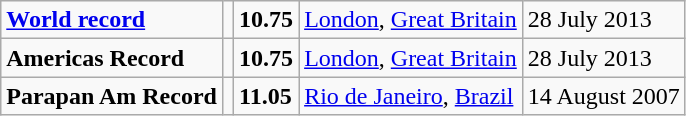<table class="wikitable">
<tr>
<td><strong><a href='#'>World record</a></strong></td>
<td></td>
<td><strong>10.75</strong></td>
<td><a href='#'>London</a>, <a href='#'>Great Britain</a></td>
<td>28 July 2013</td>
</tr>
<tr>
<td><strong>Americas Record</strong></td>
<td></td>
<td><strong>10.75</strong></td>
<td><a href='#'>London</a>, <a href='#'>Great Britain</a></td>
<td>28 July 2013</td>
</tr>
<tr>
<td><strong>Parapan Am Record</strong></td>
<td></td>
<td><strong>11.05</strong></td>
<td><a href='#'>Rio de Janeiro</a>, <a href='#'>Brazil</a></td>
<td>14 August 2007</td>
</tr>
</table>
